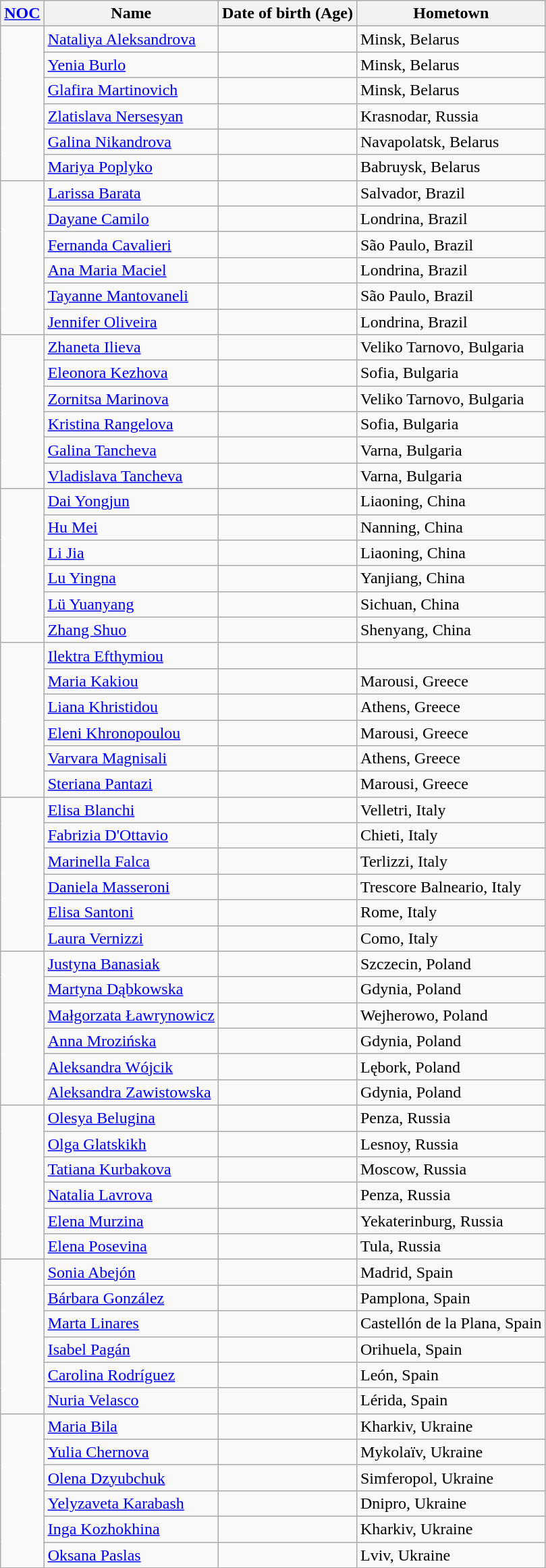<table class="wikitable sortable">
<tr>
<th><a href='#'>NOC</a></th>
<th>Name</th>
<th>Date of birth (Age)</th>
<th>Hometown</th>
</tr>
<tr>
<td rowspan="6"></td>
<td><a href='#'>Nataliya Aleksandrova</a></td>
<td></td>
<td>Minsk, Belarus</td>
</tr>
<tr>
<td><a href='#'>Yenia Burlo</a></td>
<td></td>
<td>Minsk, Belarus</td>
</tr>
<tr>
<td><a href='#'>Glafira Martinovich</a></td>
<td></td>
<td>Minsk, Belarus</td>
</tr>
<tr>
<td><a href='#'>Zlatislava Nersesyan</a></td>
<td></td>
<td>Krasnodar, Russia</td>
</tr>
<tr>
<td><a href='#'>Galina Nikandrova</a></td>
<td></td>
<td>Navapolatsk, Belarus</td>
</tr>
<tr>
<td><a href='#'>Mariya Poplyko</a></td>
<td></td>
<td>Babruysk, Belarus</td>
</tr>
<tr>
<td rowspan="6"></td>
<td><a href='#'>Larissa Barata</a></td>
<td></td>
<td>Salvador, Brazil</td>
</tr>
<tr>
<td><a href='#'>Dayane Camilo</a></td>
<td></td>
<td>Londrina, Brazil</td>
</tr>
<tr>
<td><a href='#'>Fernanda Cavalieri</a></td>
<td></td>
<td>São Paulo, Brazil</td>
</tr>
<tr>
<td><a href='#'>Ana Maria Maciel</a></td>
<td></td>
<td>Londrina, Brazil</td>
</tr>
<tr>
<td><a href='#'>Tayanne Mantovaneli</a></td>
<td></td>
<td>São Paulo, Brazil</td>
</tr>
<tr>
<td><a href='#'>Jennifer Oliveira</a></td>
<td></td>
<td>Londrina, Brazil</td>
</tr>
<tr>
<td rowspan="6"></td>
<td><a href='#'>Zhaneta Ilieva</a></td>
<td></td>
<td>Veliko Tarnovo, Bulgaria</td>
</tr>
<tr>
<td><a href='#'>Eleonora Kezhova</a></td>
<td></td>
<td>Sofia, Bulgaria</td>
</tr>
<tr>
<td><a href='#'>Zornitsa Marinova</a></td>
<td></td>
<td>Veliko Tarnovo, Bulgaria</td>
</tr>
<tr>
<td><a href='#'>Kristina Rangelova</a></td>
<td></td>
<td>Sofia, Bulgaria</td>
</tr>
<tr>
<td><a href='#'>Galina Tancheva</a></td>
<td></td>
<td>Varna, Bulgaria</td>
</tr>
<tr>
<td><a href='#'>Vladislava Tancheva</a></td>
<td></td>
<td>Varna, Bulgaria</td>
</tr>
<tr>
<td rowspan="6"></td>
<td><a href='#'>Dai Yongjun</a></td>
<td></td>
<td>Liaoning, China</td>
</tr>
<tr>
<td><a href='#'>Hu Mei</a></td>
<td></td>
<td>Nanning, China</td>
</tr>
<tr>
<td><a href='#'>Li Jia</a></td>
<td></td>
<td>Liaoning, China</td>
</tr>
<tr>
<td><a href='#'>Lu Yingna</a></td>
<td></td>
<td>Yanjiang, China</td>
</tr>
<tr>
<td><a href='#'>Lü Yuanyang</a></td>
<td></td>
<td>Sichuan, China</td>
</tr>
<tr>
<td><a href='#'>Zhang Shuo</a></td>
<td></td>
<td>Shenyang, China</td>
</tr>
<tr>
<td rowspan="6"></td>
<td><a href='#'>Ilektra Efthymiou</a></td>
<td></td>
<td></td>
</tr>
<tr>
<td><a href='#'>Maria Kakiou</a></td>
<td></td>
<td>Marousi, Greece</td>
</tr>
<tr>
<td><a href='#'>Liana Khristidou</a></td>
<td></td>
<td>Athens, Greece</td>
</tr>
<tr>
<td><a href='#'>Eleni Khronopoulou</a></td>
<td></td>
<td>Marousi, Greece</td>
</tr>
<tr>
<td><a href='#'>Varvara Magnisali</a></td>
<td></td>
<td>Athens, Greece</td>
</tr>
<tr>
<td><a href='#'>Steriana Pantazi</a></td>
<td></td>
<td>Marousi, Greece</td>
</tr>
<tr>
<td rowspan="6"></td>
<td><a href='#'>Elisa Blanchi</a></td>
<td></td>
<td>Velletri, Italy</td>
</tr>
<tr>
<td><a href='#'>Fabrizia D'Ottavio</a></td>
<td></td>
<td>Chieti, Italy</td>
</tr>
<tr>
<td><a href='#'>Marinella Falca</a></td>
<td></td>
<td>Terlizzi, Italy</td>
</tr>
<tr>
<td><a href='#'>Daniela Masseroni</a></td>
<td></td>
<td>Trescore Balneario, Italy</td>
</tr>
<tr>
<td><a href='#'>Elisa Santoni</a></td>
<td></td>
<td>Rome, Italy</td>
</tr>
<tr>
<td><a href='#'>Laura Vernizzi</a></td>
<td></td>
<td>Como, Italy</td>
</tr>
<tr>
<td rowspan="6"></td>
<td><a href='#'>Justyna Banasiak</a></td>
<td></td>
<td>Szczecin, Poland</td>
</tr>
<tr>
<td><a href='#'>Martyna Dąbkowska</a></td>
<td></td>
<td>Gdynia, Poland</td>
</tr>
<tr>
<td><a href='#'>Małgorzata Ławrynowicz</a></td>
<td></td>
<td>Wejherowo, Poland</td>
</tr>
<tr>
<td><a href='#'>Anna Mrozińska</a></td>
<td></td>
<td>Gdynia, Poland</td>
</tr>
<tr>
<td><a href='#'>Aleksandra Wójcik</a></td>
<td></td>
<td>Lębork, Poland</td>
</tr>
<tr>
<td><a href='#'>Aleksandra Zawistowska</a></td>
<td></td>
<td>Gdynia, Poland</td>
</tr>
<tr>
<td rowspan="6"></td>
<td><a href='#'>Olesya Belugina</a></td>
<td></td>
<td>Penza, Russia</td>
</tr>
<tr>
<td><a href='#'>Olga Glatskikh</a></td>
<td></td>
<td>Lesnoy, Russia</td>
</tr>
<tr>
<td><a href='#'>Tatiana Kurbakova</a></td>
<td></td>
<td>Moscow, Russia</td>
</tr>
<tr>
<td><a href='#'>Natalia Lavrova</a></td>
<td></td>
<td>Penza, Russia</td>
</tr>
<tr>
<td><a href='#'>Elena Murzina</a></td>
<td></td>
<td>Yekaterinburg, Russia</td>
</tr>
<tr>
<td><a href='#'>Elena Posevina</a></td>
<td></td>
<td>Tula, Russia</td>
</tr>
<tr>
<td rowspan="6"></td>
<td><a href='#'>Sonia Abejón</a></td>
<td></td>
<td>Madrid, Spain</td>
</tr>
<tr>
<td><a href='#'>Bárbara González</a></td>
<td></td>
<td>Pamplona, Spain</td>
</tr>
<tr>
<td><a href='#'>Marta Linares</a></td>
<td></td>
<td>Castellón de la Plana, Spain</td>
</tr>
<tr>
<td><a href='#'>Isabel Pagán</a></td>
<td></td>
<td>Orihuela, Spain</td>
</tr>
<tr>
<td><a href='#'>Carolina Rodríguez</a></td>
<td></td>
<td>León, Spain</td>
</tr>
<tr>
<td><a href='#'>Nuria Velasco</a></td>
<td></td>
<td>Lérida, Spain</td>
</tr>
<tr>
<td rowspan="6"></td>
<td><a href='#'>Maria Bila</a></td>
<td></td>
<td>Kharkiv, Ukraine</td>
</tr>
<tr>
<td><a href='#'>Yulia Chernova</a></td>
<td></td>
<td>Mykolaïv, Ukraine</td>
</tr>
<tr>
<td><a href='#'>Olena Dzyubchuk</a></td>
<td></td>
<td>Simferopol, Ukraine</td>
</tr>
<tr>
<td><a href='#'>Yelyzaveta Karabash</a></td>
<td></td>
<td>Dnipro, Ukraine</td>
</tr>
<tr>
<td><a href='#'>Inga Kozhokhina</a></td>
<td></td>
<td>Kharkiv, Ukraine</td>
</tr>
<tr>
<td><a href='#'>Oksana Paslas</a></td>
<td></td>
<td>Lviv, Ukraine</td>
</tr>
</table>
